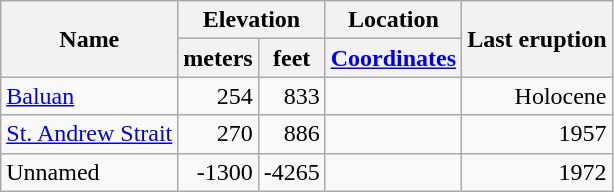<table class="wikitable">
<tr>
<th rowspan="2">Name</th>
<th colspan ="2">Elevation</th>
<th>Location</th>
<th rowspan="2">Last eruption</th>
</tr>
<tr>
<th>meters</th>
<th>feet</th>
<th><a href='#'>Coordinates</a></th>
</tr>
<tr align="right">
<td align="left"><a href='#'>Baluan</a></td>
<td>254</td>
<td>833</td>
<td></td>
<td>Holocene</td>
</tr>
<tr align="right">
<td align="left"><a href='#'>St. Andrew Strait</a></td>
<td>270</td>
<td>886</td>
<td></td>
<td>1957</td>
</tr>
<tr align="right">
<td align="left">Unnamed</td>
<td>-1300</td>
<td>-4265</td>
<td></td>
<td>1972</td>
</tr>
</table>
